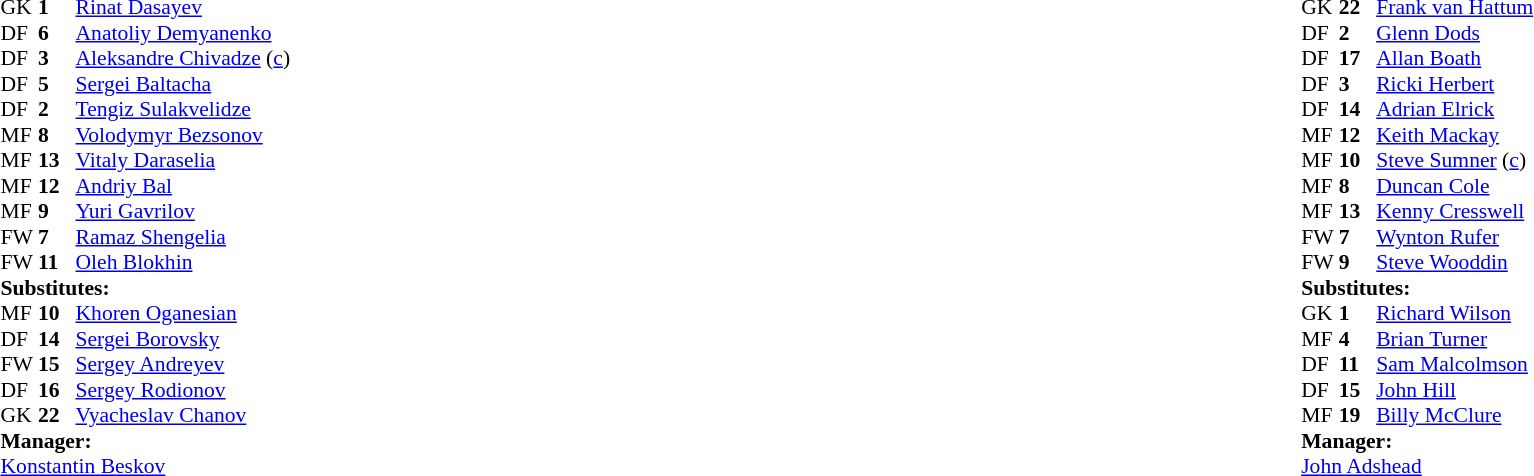<table width="100%">
<tr>
<td valign="top" width="50%"><br><table style="font-size: 90%" cellspacing="0" cellpadding="0">
<tr>
<th width="25"></th>
<th width="25"></th>
</tr>
<tr>
<td>GK</td>
<td><strong>1</strong></td>
<td><a href='#'>Rinat Dasayev</a></td>
</tr>
<tr>
<td>DF</td>
<td><strong>6</strong></td>
<td><a href='#'>Anatoliy Demyanenko</a></td>
</tr>
<tr>
<td>DF</td>
<td><strong>3</strong></td>
<td><a href='#'>Aleksandre Chivadze</a> (<a href='#'>c</a>)</td>
</tr>
<tr>
<td>DF</td>
<td><strong>5</strong></td>
<td><a href='#'>Sergei Baltacha</a></td>
</tr>
<tr>
<td>DF</td>
<td><strong>2</strong></td>
<td><a href='#'>Tengiz Sulakvelidze</a></td>
</tr>
<tr>
<td>MF</td>
<td><strong>8</strong></td>
<td><a href='#'>Volodymyr Bezsonov</a></td>
</tr>
<tr>
<td>MF</td>
<td><strong>13</strong></td>
<td><a href='#'>Vitaly Daraselia</a></td>
<td></td>
<td></td>
</tr>
<tr>
<td>MF</td>
<td><strong>12</strong></td>
<td><a href='#'>Andriy Bal</a></td>
</tr>
<tr>
<td>MF</td>
<td><strong>9</strong></td>
<td><a href='#'>Yuri Gavrilov</a></td>
<td></td>
<td></td>
</tr>
<tr>
<td>FW</td>
<td><strong>7</strong></td>
<td><a href='#'>Ramaz Shengelia</a></td>
</tr>
<tr>
<td>FW</td>
<td><strong>11</strong></td>
<td><a href='#'>Oleh Blokhin</a></td>
</tr>
<tr>
<td colspan=3><strong>Substitutes:</strong></td>
</tr>
<tr>
<td>MF</td>
<td><strong>10</strong></td>
<td><a href='#'>Khoren Oganesian</a></td>
<td></td>
<td></td>
</tr>
<tr>
<td>DF</td>
<td><strong>14</strong></td>
<td><a href='#'>Sergei Borovsky</a></td>
</tr>
<tr>
<td>FW</td>
<td><strong>15</strong></td>
<td><a href='#'>Sergey Andreyev</a></td>
</tr>
<tr>
<td>DF</td>
<td><strong>16</strong></td>
<td><a href='#'>Sergey Rodionov</a></td>
<td></td>
<td></td>
</tr>
<tr>
<td>GK</td>
<td><strong>22</strong></td>
<td><a href='#'>Vyacheslav Chanov</a></td>
</tr>
<tr>
<td colspan=3><strong>Manager:</strong></td>
</tr>
<tr>
<td colspan=4><a href='#'>Konstantin Beskov</a></td>
</tr>
</table>
</td>
<td valign="top" width="50%"><br><table style="font-size: 90%" cellspacing="0" cellpadding="0" align="center">
<tr>
<th width=25></th>
<th width=25></th>
</tr>
<tr>
<td>GK</td>
<td><strong>22</strong></td>
<td><a href='#'>Frank van Hattum</a></td>
</tr>
<tr>
<td>DF</td>
<td><strong>2</strong></td>
<td><a href='#'>Glenn Dods</a></td>
</tr>
<tr>
<td>DF</td>
<td><strong>17</strong></td>
<td><a href='#'>Allan Boath</a></td>
</tr>
<tr>
<td>DF</td>
<td><strong>3</strong></td>
<td><a href='#'>Ricki Herbert</a></td>
</tr>
<tr>
<td>DF</td>
<td><strong>14</strong></td>
<td><a href='#'>Adrian Elrick</a></td>
</tr>
<tr>
<td>MF</td>
<td><strong>12</strong></td>
<td><a href='#'>Keith Mackay</a></td>
</tr>
<tr>
<td>MF</td>
<td><strong>10</strong></td>
<td><a href='#'>Steve Sumner</a> (<a href='#'>c</a>)</td>
</tr>
<tr>
<td>MF</td>
<td><strong>8</strong></td>
<td><a href='#'>Duncan Cole</a></td>
</tr>
<tr>
<td>MF</td>
<td><strong>13</strong></td>
<td><a href='#'>Kenny Cresswell</a></td>
</tr>
<tr>
<td>FW</td>
<td><strong>7</strong></td>
<td><a href='#'>Wynton Rufer</a></td>
</tr>
<tr>
<td>FW</td>
<td><strong>9</strong></td>
<td><a href='#'>Steve Wooddin</a></td>
</tr>
<tr>
<td colspan=3><strong>Substitutes:</strong></td>
</tr>
<tr>
<td>GK</td>
<td><strong>1</strong></td>
<td><a href='#'>Richard Wilson</a></td>
</tr>
<tr>
<td>MF</td>
<td><strong>4</strong></td>
<td><a href='#'>Brian Turner</a></td>
</tr>
<tr>
<td>DF</td>
<td><strong>11</strong></td>
<td><a href='#'>Sam Malcolmson</a></td>
</tr>
<tr>
<td>DF</td>
<td><strong>15</strong></td>
<td><a href='#'>John Hill</a></td>
</tr>
<tr>
<td>MF</td>
<td><strong>19</strong></td>
<td><a href='#'>Billy McClure</a></td>
</tr>
<tr>
<td colspan=3><strong>Manager:</strong></td>
</tr>
<tr>
<td colspan=4> <a href='#'>John Adshead</a></td>
</tr>
</table>
</td>
</tr>
</table>
